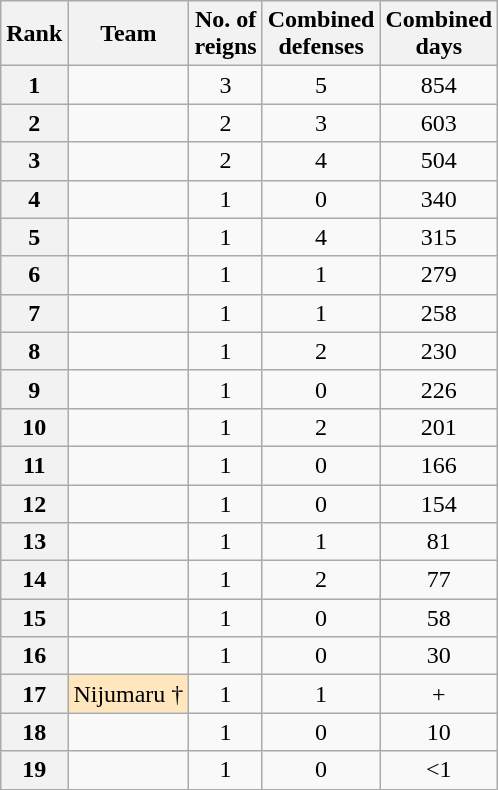<table class="wikitable sortable" style="text-align: center">
<tr>
<th>Rank</th>
<th>Team</th>
<th>No. of<br>reigns</th>
<th>Combined<br>defenses</th>
<th>Combined<br>days</th>
</tr>
<tr>
<th>1</th>
<td><br></td>
<td>3</td>
<td>5</td>
<td>854</td>
</tr>
<tr>
<th>2</th>
<td></td>
<td>2</td>
<td>3</td>
<td>603</td>
</tr>
<tr>
<th>3</th>
<td><br></td>
<td>2</td>
<td>4</td>
<td>504</td>
</tr>
<tr>
<th>4</th>
<td><br></td>
<td>1</td>
<td>0</td>
<td>340</td>
</tr>
<tr>
<th>5</th>
<td></td>
<td>1</td>
<td>4</td>
<td>315</td>
</tr>
<tr>
<th>6</th>
<td><br></td>
<td>1</td>
<td>1</td>
<td>279</td>
</tr>
<tr>
<th>7</th>
<td><br></td>
<td>1</td>
<td>1</td>
<td>258</td>
</tr>
<tr>
<th>8</th>
<td></td>
<td>1</td>
<td>2</td>
<td>230</td>
</tr>
<tr>
<th>9</th>
<td></td>
<td>1</td>
<td>0</td>
<td>226</td>
</tr>
<tr>
<th>10</th>
<td></td>
<td>1</td>
<td>2</td>
<td>201</td>
</tr>
<tr>
<th>11</th>
<td></td>
<td>1</td>
<td>0</td>
<td>166</td>
</tr>
<tr>
<th>12</th>
<td><br></td>
<td>1</td>
<td>0</td>
<td>154</td>
</tr>
<tr>
<th>13</th>
<td><br></td>
<td>1</td>
<td>1</td>
<td>81</td>
</tr>
<tr>
<th>14</th>
<td><br></td>
<td>1</td>
<td>2</td>
<td>77</td>
</tr>
<tr>
<th>15</th>
<td></td>
<td>1</td>
<td>0</td>
<td>58</td>
</tr>
<tr>
<th>16</th>
<td></td>
<td>1</td>
<td>0</td>
<td>30</td>
</tr>
<tr>
<th>17</th>
<td style="background-color:#FFE6BD">Nijumaru †<br></td>
<td>1</td>
<td>1</td>
<td>+</td>
</tr>
<tr>
<th>18</th>
<td></td>
<td>1</td>
<td>0</td>
<td>10</td>
</tr>
<tr>
<th>19</th>
<td><br></td>
<td>1</td>
<td>0</td>
<td><1</td>
</tr>
<tr>
</tr>
</table>
